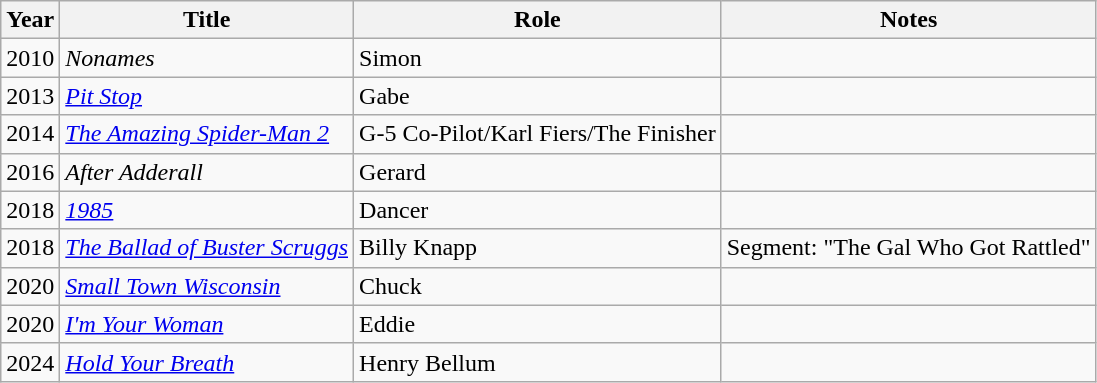<table class="wikitable plainrowheaders sortable">
<tr>
<th>Year</th>
<th>Title</th>
<th>Role</th>
<th class="unsortable">Notes</th>
</tr>
<tr>
<td>2010</td>
<td><em>Nonames</em></td>
<td>Simon</td>
<td></td>
</tr>
<tr>
<td>2013</td>
<td><em><a href='#'>Pit Stop</a></em></td>
<td>Gabe</td>
<td></td>
</tr>
<tr>
<td>2014</td>
<td><em><a href='#'>The Amazing Spider-Man 2</a></em></td>
<td>G-5 Co-Pilot/Karl Fiers/The Finisher</td>
<td></td>
</tr>
<tr>
<td>2016</td>
<td><em>After Adderall</em></td>
<td>Gerard</td>
<td></td>
</tr>
<tr>
<td>2018</td>
<td><em><a href='#'>1985</a></em></td>
<td>Dancer</td>
<td></td>
</tr>
<tr>
<td>2018</td>
<td><em><a href='#'>The Ballad of Buster Scruggs</a></em></td>
<td>Billy Knapp</td>
<td>Segment: "The Gal Who Got Rattled"</td>
</tr>
<tr>
<td>2020</td>
<td><em><a href='#'>Small Town Wisconsin</a></em></td>
<td>Chuck</td>
<td></td>
</tr>
<tr>
<td>2020</td>
<td><em><a href='#'>I'm Your Woman</a></em></td>
<td>Eddie</td>
<td></td>
</tr>
<tr>
<td>2024</td>
<td><em><a href='#'>Hold Your Breath</a></em></td>
<td>Henry Bellum</td>
<td></td>
</tr>
</table>
